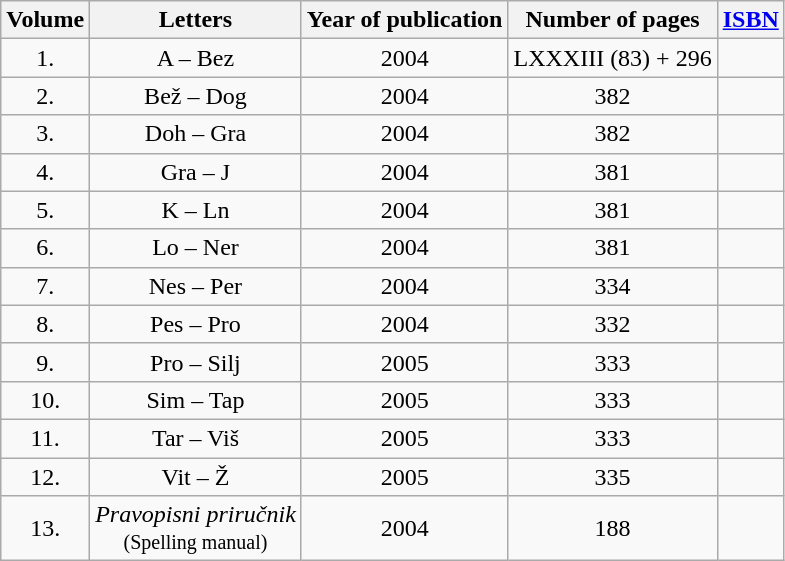<table class="wikitable" style="text-align:center;">
<tr>
<th>Volume</th>
<th>Letters</th>
<th>Year of publication</th>
<th>Number of pages</th>
<th><a href='#'>ISBN</a></th>
</tr>
<tr>
<td>1.</td>
<td>A – Bez</td>
<td>2004</td>
<td>LXXXIII (83) + 296</td>
<td></td>
</tr>
<tr>
<td>2.</td>
<td>Bež – Dog</td>
<td>2004</td>
<td>382</td>
<td></td>
</tr>
<tr>
<td>3.</td>
<td>Doh – Gra</td>
<td>2004</td>
<td>382</td>
<td></td>
</tr>
<tr>
<td>4.</td>
<td>Gra – J</td>
<td>2004</td>
<td>381</td>
<td></td>
</tr>
<tr>
<td>5.</td>
<td>K – Ln</td>
<td>2004</td>
<td>381</td>
<td></td>
</tr>
<tr>
<td>6.</td>
<td>Lo – Ner</td>
<td>2004</td>
<td>381</td>
<td></td>
</tr>
<tr>
<td>7.</td>
<td>Nes – Per</td>
<td>2004</td>
<td>334</td>
<td></td>
</tr>
<tr>
<td>8.</td>
<td>Pes – Pro</td>
<td>2004</td>
<td>332</td>
<td></td>
</tr>
<tr>
<td>9.</td>
<td>Pro – Silj</td>
<td>2005</td>
<td>333</td>
<td></td>
</tr>
<tr>
<td>10.</td>
<td>Sim – Tap</td>
<td>2005</td>
<td>333</td>
<td></td>
</tr>
<tr>
<td>11.</td>
<td>Tar – Viš</td>
<td>2005</td>
<td>333</td>
<td></td>
</tr>
<tr>
<td>12.</td>
<td>Vit – Ž</td>
<td>2005</td>
<td>335</td>
<td></td>
</tr>
<tr>
<td>13.</td>
<td><em>Pravopisni priručnik</em><br><small>(Spelling manual)</small></td>
<td>2004</td>
<td>188</td>
<td></td>
</tr>
</table>
